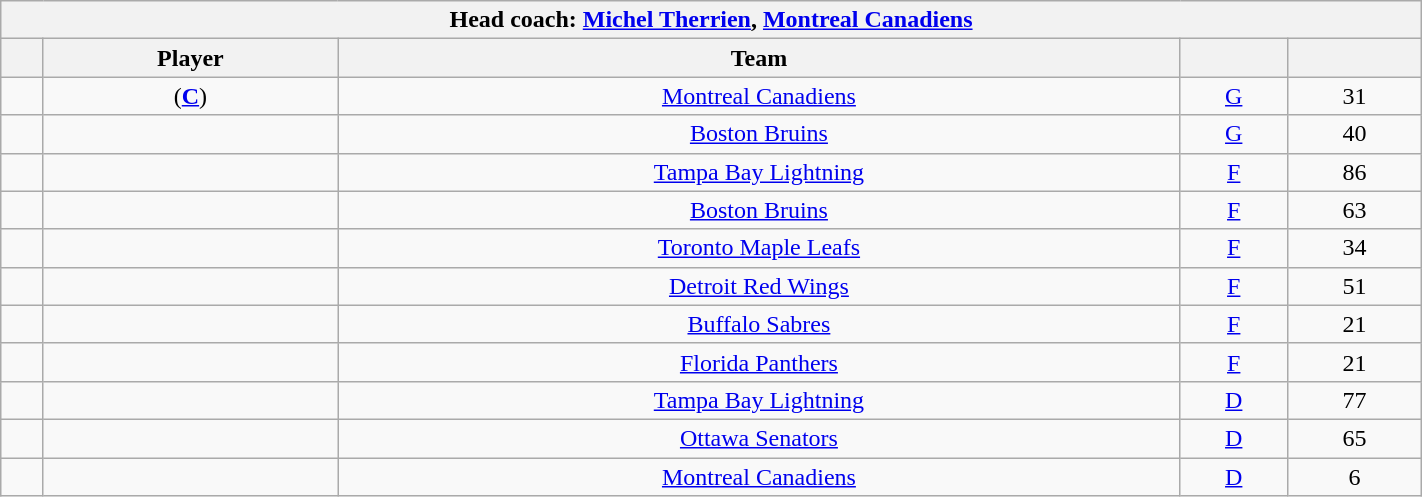<table class="wikitable sortable" style="text-align:center" width="75%">
<tr>
<th colspan=5>Head coach:  <a href='#'>Michel Therrien</a>, <a href='#'>Montreal Canadiens</a></th>
</tr>
<tr>
<th></th>
<th>Player</th>
<th>Team</th>
<th></th>
<th></th>
</tr>
<tr>
<td></td>
<td> (<strong><a href='#'>C</a></strong>)</td>
<td><a href='#'>Montreal Canadiens</a></td>
<td><a href='#'>G</a></td>
<td>31</td>
</tr>
<tr>
<td></td>
<td></td>
<td><a href='#'>Boston Bruins</a></td>
<td><a href='#'>G</a></td>
<td>40</td>
</tr>
<tr>
<td></td>
<td></td>
<td><a href='#'>Tampa Bay Lightning</a></td>
<td><a href='#'>F</a></td>
<td>86</td>
</tr>
<tr>
<td></td>
<td></td>
<td><a href='#'>Boston Bruins</a></td>
<td><a href='#'>F</a></td>
<td>63</td>
</tr>
<tr>
<td></td>
<td></td>
<td><a href='#'>Toronto Maple Leafs</a></td>
<td><a href='#'>F</a></td>
<td>34</td>
</tr>
<tr>
<td></td>
<td></td>
<td><a href='#'>Detroit Red Wings</a></td>
<td><a href='#'>F</a></td>
<td>51</td>
</tr>
<tr>
<td></td>
<td></td>
<td><a href='#'>Buffalo Sabres</a></td>
<td><a href='#'>F</a></td>
<td>21</td>
</tr>
<tr>
<td></td>
<td></td>
<td><a href='#'>Florida Panthers</a></td>
<td><a href='#'>F</a></td>
<td>21</td>
</tr>
<tr>
<td></td>
<td></td>
<td><a href='#'>Tampa Bay Lightning</a></td>
<td><a href='#'>D</a></td>
<td>77</td>
</tr>
<tr>
<td></td>
<td></td>
<td><a href='#'>Ottawa Senators</a></td>
<td><a href='#'>D</a></td>
<td>65</td>
</tr>
<tr>
<td></td>
<td></td>
<td><a href='#'>Montreal Canadiens</a></td>
<td><a href='#'>D</a></td>
<td>6</td>
</tr>
</table>
